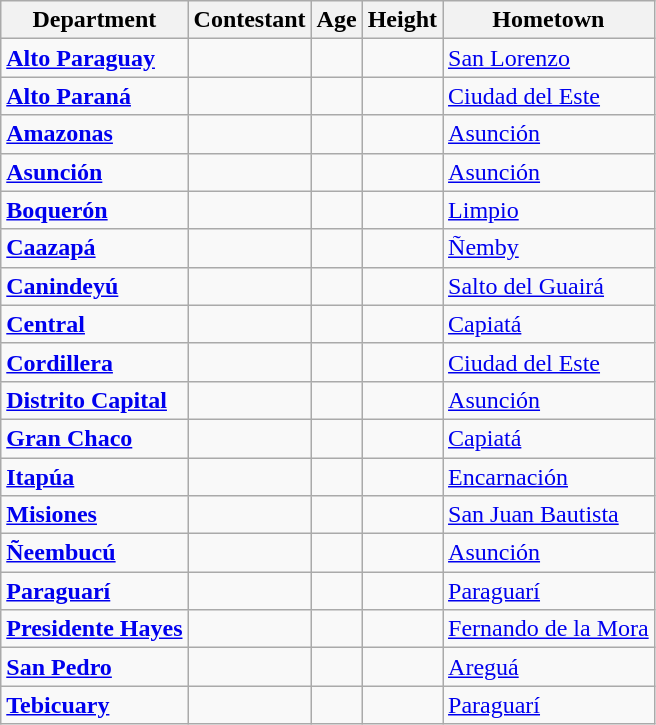<table class="sortable wikitable">
<tr>
<th>Department</th>
<th>Contestant</th>
<th>Age</th>
<th>Height</th>
<th>Hometown</th>
</tr>
<tr>
<td> <strong><a href='#'>Alto Paraguay</a></strong></td>
<td></td>
<td></td>
<td></td>
<td><a href='#'>San Lorenzo</a></td>
</tr>
<tr>
<td> <strong><a href='#'>Alto Paraná</a></strong></td>
<td></td>
<td></td>
<td></td>
<td><a href='#'>Ciudad del Este</a></td>
</tr>
<tr>
<td> <strong><a href='#'>Amazonas</a></strong></td>
<td></td>
<td></td>
<td></td>
<td><a href='#'>Asunción</a></td>
</tr>
<tr>
<td> <strong><a href='#'>Asunción</a></strong></td>
<td></td>
<td></td>
<td></td>
<td><a href='#'>Asunción</a></td>
</tr>
<tr>
<td> <strong><a href='#'>Boquerón</a></strong></td>
<td></td>
<td></td>
<td></td>
<td><a href='#'>Limpio</a></td>
</tr>
<tr>
<td> <strong><a href='#'>Caazapá</a></strong></td>
<td></td>
<td></td>
<td></td>
<td><a href='#'>Ñemby</a></td>
</tr>
<tr>
<td> <strong><a href='#'>Canindeyú</a></strong></td>
<td></td>
<td></td>
<td></td>
<td><a href='#'>Salto del Guairá</a></td>
</tr>
<tr>
<td> <strong><a href='#'>Central</a></strong></td>
<td></td>
<td></td>
<td></td>
<td><a href='#'>Capiatá</a></td>
</tr>
<tr>
<td> <strong><a href='#'>Cordillera</a></strong></td>
<td></td>
<td></td>
<td></td>
<td><a href='#'>Ciudad del Este</a></td>
</tr>
<tr>
<td> <strong><a href='#'>Distrito Capital</a></strong></td>
<td></td>
<td></td>
<td></td>
<td><a href='#'>Asunción</a></td>
</tr>
<tr>
<td> <strong><a href='#'>Gran Chaco</a></strong></td>
<td></td>
<td></td>
<td></td>
<td><a href='#'>Capiatá</a></td>
</tr>
<tr>
<td> <strong><a href='#'>Itapúa</a></strong></td>
<td></td>
<td></td>
<td></td>
<td><a href='#'>Encarnación</a></td>
</tr>
<tr>
<td> <strong><a href='#'>Misiones</a></strong></td>
<td></td>
<td></td>
<td></td>
<td><a href='#'>San Juan Bautista</a></td>
</tr>
<tr>
<td> <strong><a href='#'>Ñeembucú</a></strong></td>
<td></td>
<td></td>
<td></td>
<td><a href='#'>Asunción</a></td>
</tr>
<tr>
<td> <strong><a href='#'>Paraguarí</a></strong></td>
<td></td>
<td></td>
<td></td>
<td><a href='#'>Paraguarí</a></td>
</tr>
<tr>
<td> <strong><a href='#'>Presidente Hayes</a></strong></td>
<td></td>
<td></td>
<td></td>
<td><a href='#'>Fernando de la Mora</a></td>
</tr>
<tr>
<td> <strong><a href='#'>San Pedro</a></strong></td>
<td></td>
<td></td>
<td></td>
<td><a href='#'>Areguá</a></td>
</tr>
<tr>
<td> <strong><a href='#'>Tebicuary</a></strong></td>
<td></td>
<td></td>
<td></td>
<td><a href='#'>Paraguarí</a></td>
</tr>
</table>
